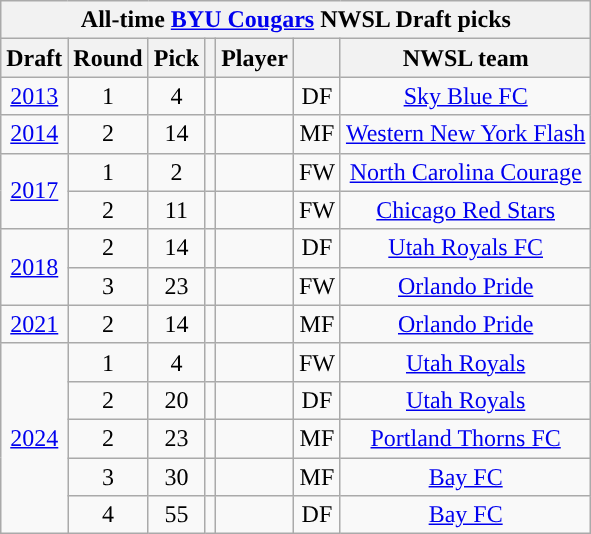<table class="wikitable sortable" style="text-align: center;">
<tr>
<th colspan="7" style="background:#">All-time <a href='#'><span>BYU Cougars</span></a> NWSL Draft picks</th>
</tr>
<tr>
<th scope="col">Draft</th>
<th scope="col">Round</th>
<th scope="col">Pick</th>
<th scope="col"></th>
<th scope="col">Player</th>
<th scope="col"></th>
<th scope="col">NWSL team</th>
</tr>
<tr>
<td><a href='#'>2013</a></td>
<td>1</td>
<td>4</td>
<td></td>
<td></td>
<td>DF</td>
<td><a href='#'>Sky Blue FC</a></td>
</tr>
<tr>
<td><a href='#'>2014</a></td>
<td>2</td>
<td>14</td>
<td></td>
<td></td>
<td>MF</td>
<td><a href='#'>Western New York Flash</a></td>
</tr>
<tr>
<td rowspan="2"><a href='#'>2017</a></td>
<td>1</td>
<td>2</td>
<td></td>
<td></td>
<td>FW</td>
<td><a href='#'>North Carolina Courage</a></td>
</tr>
<tr>
<td>2</td>
<td>11</td>
<td></td>
<td></td>
<td>FW</td>
<td><a href='#'>Chicago Red Stars</a></td>
</tr>
<tr>
<td rowspan="2"><a href='#'>2018</a></td>
<td>2</td>
<td>14</td>
<td></td>
<td></td>
<td>DF</td>
<td><a href='#'>Utah Royals FC</a></td>
</tr>
<tr>
<td>3</td>
<td>23</td>
<td></td>
<td></td>
<td>FW</td>
<td><a href='#'>Orlando Pride</a></td>
</tr>
<tr>
<td><a href='#'>2021</a></td>
<td>2</td>
<td>14</td>
<td></td>
<td></td>
<td>MF</td>
<td><a href='#'>Orlando Pride</a></td>
</tr>
<tr>
<td rowspan="5"><a href='#'>2024</a></td>
<td>1</td>
<td>4</td>
<td></td>
<td></td>
<td>FW</td>
<td><a href='#'>Utah Royals</a></td>
</tr>
<tr>
<td>2</td>
<td>20</td>
<td></td>
<td></td>
<td>DF</td>
<td><a href='#'>Utah Royals</a></td>
</tr>
<tr>
<td>2</td>
<td>23</td>
<td></td>
<td></td>
<td>MF</td>
<td><a href='#'>Portland Thorns FC</a></td>
</tr>
<tr>
<td>3</td>
<td>30</td>
<td></td>
<td></td>
<td>MF</td>
<td><a href='#'>Bay FC</a></td>
</tr>
<tr>
<td>4</td>
<td>55</td>
<td></td>
<td></td>
<td>DF</td>
<td><a href='#'>Bay FC</a></td>
</tr>
</table>
